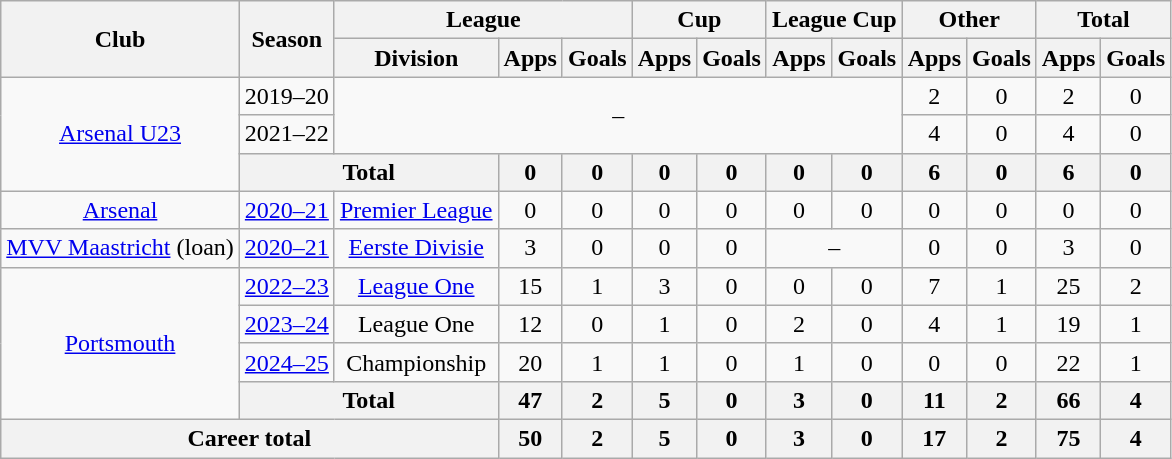<table class="wikitable" style="text-align:center">
<tr>
<th rowspan="2">Club</th>
<th rowspan="2">Season</th>
<th colspan="3">League</th>
<th colspan="2">Cup</th>
<th colspan="2">League Cup</th>
<th colspan="2">Other</th>
<th colspan="2">Total</th>
</tr>
<tr>
<th>Division</th>
<th>Apps</th>
<th>Goals</th>
<th>Apps</th>
<th>Goals</th>
<th>Apps</th>
<th>Goals</th>
<th>Apps</th>
<th>Goals</th>
<th>Apps</th>
<th>Goals</th>
</tr>
<tr>
<td rowspan="3"><a href='#'>Arsenal U23</a></td>
<td>2019–20</td>
<td colspan="7" rowspan="2">–</td>
<td>2</td>
<td>0</td>
<td>2</td>
<td>0</td>
</tr>
<tr>
<td>2021–22</td>
<td>4</td>
<td>0</td>
<td>4</td>
<td>0</td>
</tr>
<tr>
<th colspan="2">Total</th>
<th>0</th>
<th>0</th>
<th>0</th>
<th>0</th>
<th>0</th>
<th>0</th>
<th>6</th>
<th>0</th>
<th>6</th>
<th>0</th>
</tr>
<tr>
<td><a href='#'>Arsenal</a></td>
<td><a href='#'>2020–21</a></td>
<td><a href='#'>Premier League</a></td>
<td>0</td>
<td>0</td>
<td>0</td>
<td>0</td>
<td>0</td>
<td>0</td>
<td>0</td>
<td>0</td>
<td>0</td>
<td>0</td>
</tr>
<tr>
<td><a href='#'>MVV Maastricht</a> (loan)</td>
<td><a href='#'>2020–21</a></td>
<td><a href='#'>Eerste Divisie</a></td>
<td>3</td>
<td>0</td>
<td>0</td>
<td>0</td>
<td colspan="2">–</td>
<td>0</td>
<td>0</td>
<td>3</td>
<td>0</td>
</tr>
<tr>
<td rowspan="4"><a href='#'>Portsmouth</a></td>
<td><a href='#'>2022–23</a></td>
<td><a href='#'>League One</a></td>
<td>15</td>
<td>1</td>
<td>3</td>
<td>0</td>
<td>0</td>
<td>0</td>
<td>7</td>
<td>1</td>
<td>25</td>
<td>2</td>
</tr>
<tr>
<td><a href='#'>2023–24</a></td>
<td>League One</td>
<td>12</td>
<td>0</td>
<td>1</td>
<td>0</td>
<td>2</td>
<td>0</td>
<td>4</td>
<td>1</td>
<td>19</td>
<td>1</td>
</tr>
<tr>
<td><a href='#'>2024–25</a></td>
<td>Championship</td>
<td>20</td>
<td>1</td>
<td>1</td>
<td>0</td>
<td>1</td>
<td>0</td>
<td>0</td>
<td>0</td>
<td>22</td>
<td>1</td>
</tr>
<tr>
<th colspan="2">Total</th>
<th>47</th>
<th>2</th>
<th>5</th>
<th>0</th>
<th>3</th>
<th>0</th>
<th>11</th>
<th>2</th>
<th>66</th>
<th>4</th>
</tr>
<tr>
<th colspan="3">Career total</th>
<th>50</th>
<th>2</th>
<th>5</th>
<th>0</th>
<th>3</th>
<th>0</th>
<th>17</th>
<th>2</th>
<th>75</th>
<th>4</th>
</tr>
</table>
